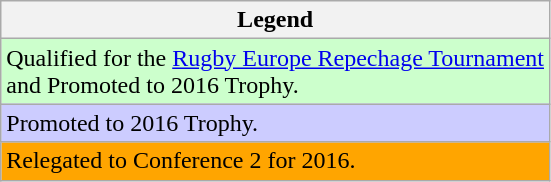<table class="wikitable">
<tr>
<th>Legend</th>
</tr>
<tr bgcolor=ccffcc>
<td>Qualified for the <a href='#'>Rugby Europe Repechage Tournament</a><br>and Promoted to 2016 Trophy.</td>
</tr>
<tr bgcolor=ccccff>
<td>Promoted to 2016 Trophy.</td>
</tr>
<tr bgcolor=FFA500>
<td>Relegated to Conference 2 for 2016.</td>
</tr>
</table>
